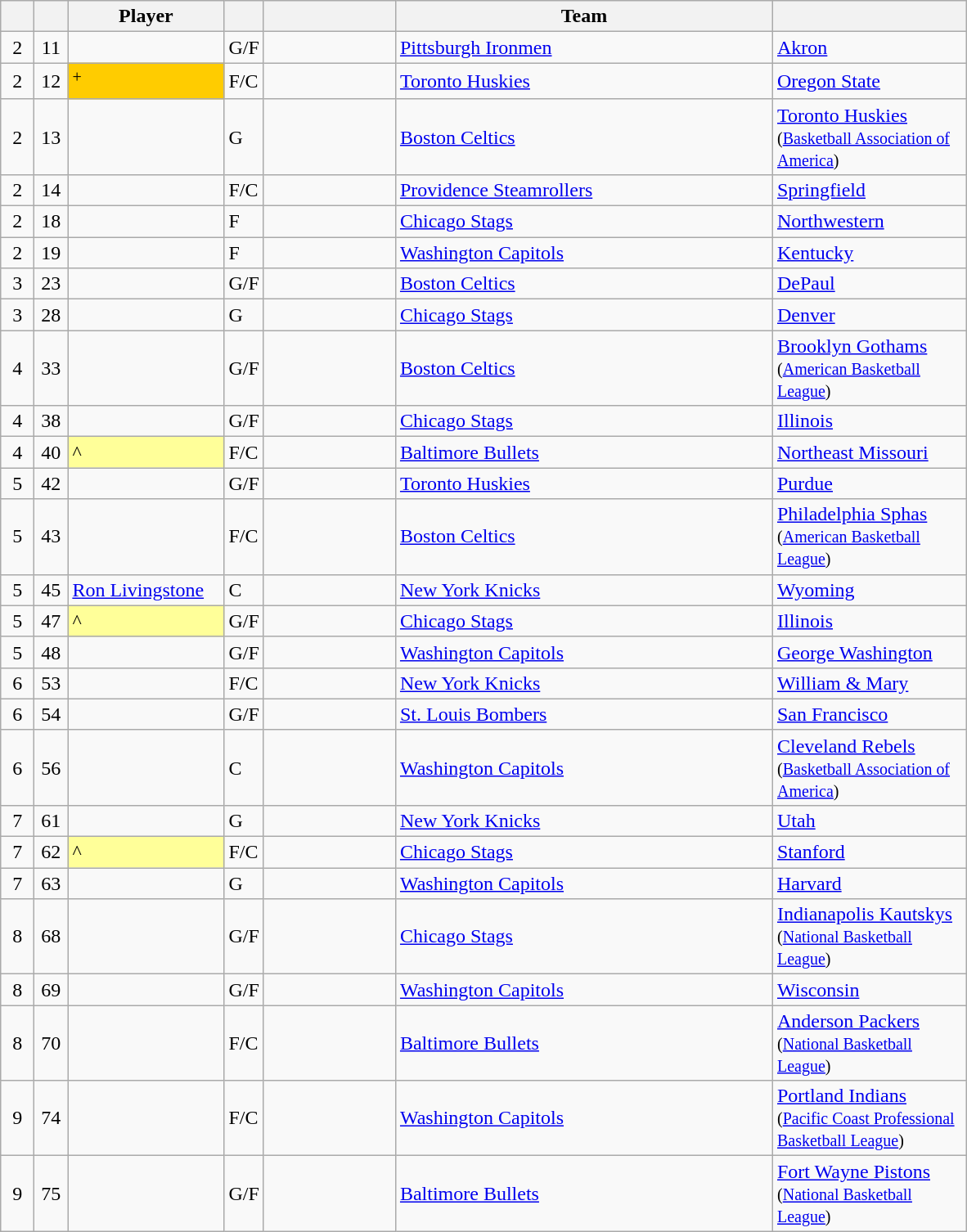<table class="wikitable sortable">
<tr>
<th style="width:20px;"></th>
<th style="width:20px;"></th>
<th style="width:120px;">Player</th>
<th style="width:20px;"></th>
<th style="width:100px;"></th>
<th style="width:300px;">Team</th>
<th style="width:150px;"></th>
</tr>
<tr>
<td align="center">2</td>
<td align="center">11</td>
<td></td>
<td>G/F</td>
<td></td>
<td><a href='#'>Pittsburgh Ironmen</a></td>
<td><a href='#'>Akron</a></td>
</tr>
<tr>
<td align="center">2</td>
<td align="center">12</td>
<td bgcolor="#FFCC00"><sup>+</sup></td>
<td>F/C</td>
<td></td>
<td><a href='#'>Toronto Huskies</a></td>
<td><a href='#'>Oregon State</a></td>
</tr>
<tr>
<td align=center>2</td>
<td align=center>13</td>
<td></td>
<td>G</td>
<td><br></td>
<td><a href='#'>Boston Celtics</a></td>
<td><a href='#'>Toronto Huskies</a> <small>(<a href='#'>Basketball Association of America</a>)</small></td>
</tr>
<tr>
<td align=center>2</td>
<td align=center>14</td>
<td></td>
<td>F/C</td>
<td></td>
<td><a href='#'>Providence Steamrollers</a></td>
<td><a href='#'>Springfield</a></td>
</tr>
<tr>
<td align="center">2</td>
<td align="center">18</td>
<td></td>
<td>F</td>
<td></td>
<td><a href='#'>Chicago Stags</a></td>
<td><a href='#'>Northwestern</a></td>
</tr>
<tr>
<td align="center">2</td>
<td align="center">19</td>
<td></td>
<td>F</td>
<td></td>
<td><a href='#'>Washington Capitols</a></td>
<td><a href='#'>Kentucky</a></td>
</tr>
<tr>
<td align="center">3</td>
<td align="center">23</td>
<td></td>
<td>G/F</td>
<td></td>
<td><a href='#'>Boston Celtics</a></td>
<td><a href='#'>DePaul</a></td>
</tr>
<tr>
<td align=center>3</td>
<td align=center>28</td>
<td></td>
<td>G</td>
<td></td>
<td><a href='#'>Chicago Stags</a></td>
<td><a href='#'>Denver</a></td>
</tr>
<tr>
<td align=center>4</td>
<td align=center>33</td>
<td></td>
<td>G/F</td>
<td></td>
<td><a href='#'>Boston Celtics</a></td>
<td><a href='#'>Brooklyn Gothams</a> <small>(<a href='#'>American Basketball League</a>)</small></td>
</tr>
<tr>
<td align="center">4</td>
<td align="center">38</td>
<td></td>
<td>G/F</td>
<td></td>
<td><a href='#'>Chicago Stags</a></td>
<td><a href='#'>Illinois</a></td>
</tr>
<tr>
<td align=center>4</td>
<td align=center>40</td>
<td bgcolor="#FFFF99">^</td>
<td>F/C</td>
<td></td>
<td><a href='#'>Baltimore Bullets</a></td>
<td><a href='#'>Northeast Missouri</a></td>
</tr>
<tr>
<td align=center>5</td>
<td align=center>42</td>
<td></td>
<td>G/F</td>
<td></td>
<td><a href='#'>Toronto Huskies</a></td>
<td><a href='#'>Purdue</a></td>
</tr>
<tr>
<td align=center>5</td>
<td align=center>43</td>
<td></td>
<td>F/C</td>
<td></td>
<td><a href='#'>Boston Celtics</a></td>
<td><a href='#'>Philadelphia Sphas</a> <small>(<a href='#'>American Basketball League</a>)</small></td>
</tr>
<tr>
<td align=center>5</td>
<td align=center>45</td>
<td><a href='#'>Ron Livingstone</a></td>
<td>C</td>
<td></td>
<td><a href='#'>New York Knicks</a></td>
<td><a href='#'>Wyoming</a></td>
</tr>
<tr>
<td align="center">5</td>
<td align="center">47</td>
<td bgcolor="#FFFF99">^</td>
<td>G/F</td>
<td></td>
<td><a href='#'>Chicago Stags</a></td>
<td><a href='#'>Illinois</a></td>
</tr>
<tr>
<td align="center">5</td>
<td align="center">48</td>
<td></td>
<td>G/F</td>
<td></td>
<td><a href='#'>Washington Capitols</a></td>
<td><a href='#'>George Washington</a></td>
</tr>
<tr>
<td align=center>6</td>
<td align=center>53</td>
<td></td>
<td>F/C</td>
<td></td>
<td><a href='#'>New York Knicks</a></td>
<td><a href='#'>William & Mary</a></td>
</tr>
<tr>
<td align="center">6</td>
<td align="center">54</td>
<td></td>
<td>G/F</td>
<td></td>
<td><a href='#'>St. Louis Bombers</a></td>
<td><a href='#'>San Francisco</a></td>
</tr>
<tr>
<td align="center">6</td>
<td align="center">56</td>
<td></td>
<td>C</td>
<td></td>
<td><a href='#'>Washington Capitols</a></td>
<td><a href='#'>Cleveland Rebels</a> <small>(<a href='#'>Basketball Association of America</a>)</small></td>
</tr>
<tr>
<td align="center">7</td>
<td align="center">61</td>
<td></td>
<td>G</td>
<td></td>
<td><a href='#'>New York Knicks</a></td>
<td><a href='#'>Utah</a></td>
</tr>
<tr>
<td align="center">7</td>
<td align="center">62</td>
<td bgcolor="#FFFF99">^</td>
<td>F/C</td>
<td></td>
<td><a href='#'>Chicago Stags</a></td>
<td><a href='#'>Stanford</a></td>
</tr>
<tr>
<td align="center">7</td>
<td align="center">63</td>
<td></td>
<td>G</td>
<td></td>
<td><a href='#'>Washington Capitols</a></td>
<td><a href='#'>Harvard</a></td>
</tr>
<tr>
<td align="center">8</td>
<td align="center">68</td>
<td></td>
<td>G/F</td>
<td></td>
<td><a href='#'>Chicago Stags</a></td>
<td><a href='#'>Indianapolis Kautskys</a> <small>(<a href='#'>National Basketball League</a>)</small></td>
</tr>
<tr>
<td align=center>8</td>
<td align=center>69</td>
<td></td>
<td>G/F</td>
<td></td>
<td><a href='#'>Washington Capitols</a></td>
<td><a href='#'>Wisconsin</a></td>
</tr>
<tr>
<td align=center>8</td>
<td align=center>70</td>
<td></td>
<td>F/C</td>
<td></td>
<td><a href='#'>Baltimore Bullets</a></td>
<td><a href='#'>Anderson Packers</a> <small>(<a href='#'>National Basketball League</a>)</small></td>
</tr>
<tr>
<td align="center">9</td>
<td align="center">74</td>
<td></td>
<td>F/C</td>
<td></td>
<td><a href='#'>Washington Capitols</a></td>
<td><a href='#'>Portland Indians</a> <small>(<a href='#'>Pacific Coast Professional Basketball League</a>)</small></td>
</tr>
<tr>
<td align="center">9</td>
<td align="center">75</td>
<td></td>
<td>G/F</td>
<td></td>
<td><a href='#'>Baltimore Bullets</a></td>
<td><a href='#'>Fort Wayne Pistons</a> <small>(<a href='#'>National Basketball League</a>)</small></td>
</tr>
</table>
